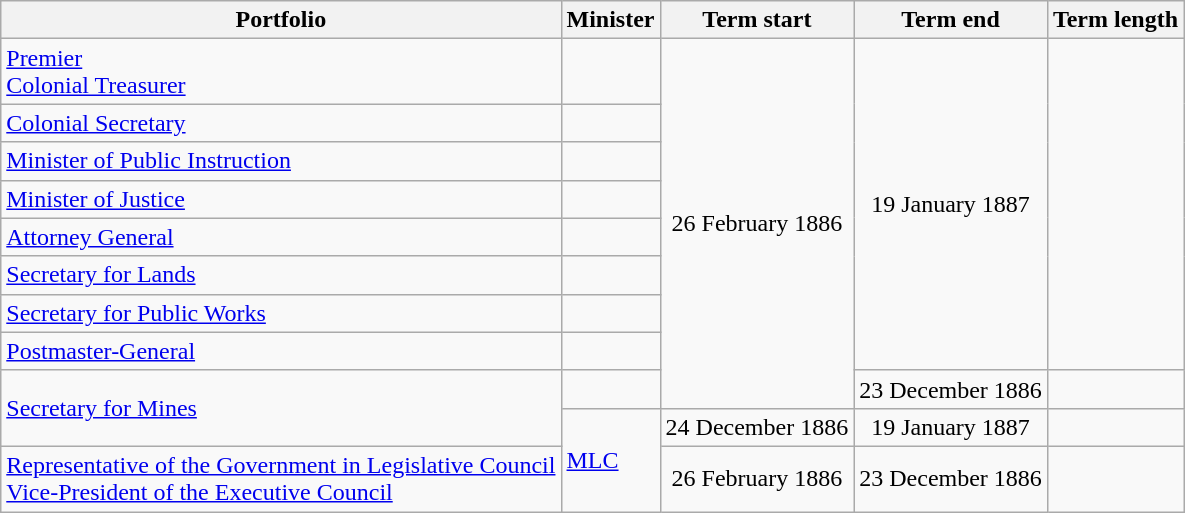<table class="wikitable sortable">
<tr>
<th>Portfolio</th>
<th>Minister</th>
<th>Term start</th>
<th>Term end</th>
<th>Term length</th>
</tr>
<tr>
<td><a href='#'>Premier</a><br><a href='#'>Colonial Treasurer</a></td>
<td></td>
<td rowspan="9" align="center">26 February 1886</td>
<td rowspan="8" align="center">19 January 1887</td>
<td rowspan="8" align="center"></td>
</tr>
<tr>
<td><a href='#'>Colonial Secretary</a></td>
<td></td>
</tr>
<tr>
<td><a href='#'>Minister of Public Instruction</a></td>
<td></td>
</tr>
<tr>
<td><a href='#'>Minister of Justice</a></td>
<td></td>
</tr>
<tr>
<td><a href='#'>Attorney General</a></td>
<td></td>
</tr>
<tr>
<td><a href='#'>Secretary for Lands</a></td>
<td></td>
</tr>
<tr>
<td><a href='#'>Secretary for Public Works</a></td>
<td></td>
</tr>
<tr>
<td><a href='#'>Postmaster-General</a></td>
<td></td>
</tr>
<tr>
<td rowspan="2"><a href='#'>Secretary for Mines</a></td>
<td></td>
<td align="center">23 December 1886</td>
<td align="center"></td>
</tr>
<tr>
<td rowspan="2"> <a href='#'>MLC</a></td>
<td align="center">24 December 1886</td>
<td align="center">19 January 1887</td>
<td align="center"></td>
</tr>
<tr>
<td><a href='#'>Representative of the Government in Legislative Council</a><br><a href='#'>Vice-President of the Executive Council</a></td>
<td align="center">26 February 1886</td>
<td align="center">23 December 1886</td>
<td align="center"></td>
</tr>
</table>
